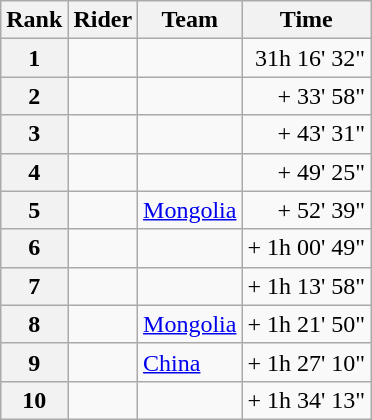<table class="wikitable" margin-bottom:0;">
<tr>
<th scope="col">Rank</th>
<th scope="col">Rider</th>
<th scope="col">Team</th>
<th scope="col">Time</th>
</tr>
<tr>
<th scope="row">1</th>
<td> </td>
<td></td>
<td align="right">31h 16' 32"</td>
</tr>
<tr>
<th scope="row">2</th>
<td></td>
<td></td>
<td align="right">+ 33' 58"</td>
</tr>
<tr>
<th scope="row">3</th>
<td></td>
<td></td>
<td align="right">+ 43' 31"</td>
</tr>
<tr>
<th scope="row">4</th>
<td></td>
<td></td>
<td align="right">+ 49' 25"</td>
</tr>
<tr>
<th scope="row">5</th>
<td></td>
<td><a href='#'>Mongolia</a></td>
<td align="right">+ 52' 39"</td>
</tr>
<tr>
<th scope="row">6</th>
<td></td>
<td></td>
<td align="right">+ 1h 00' 49"</td>
</tr>
<tr>
<th scope="row">7</th>
<td></td>
<td></td>
<td align="right">+ 1h 13' 58"</td>
</tr>
<tr>
<th scope="row">8</th>
<td></td>
<td><a href='#'>Mongolia</a></td>
<td align="right">+ 1h 21' 50"</td>
</tr>
<tr>
<th scope="row">9</th>
<td></td>
<td><a href='#'>China</a></td>
<td align="right">+ 1h 27' 10"</td>
</tr>
<tr>
<th scope="row">10</th>
<td></td>
<td></td>
<td align="right">+ 1h 34' 13"</td>
</tr>
</table>
